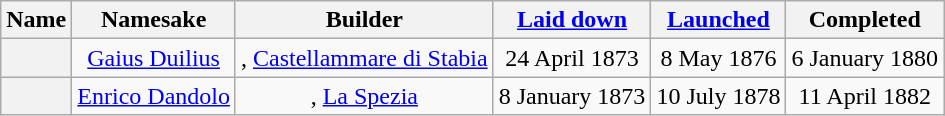<table class="wikitable plainrowheaders">
<tr valign=top>
<th scope="col">Name</th>
<th scope="col">Namesake</th>
<th scope="col">Builder</th>
<th scope="col"><a href='#'>Laid down</a></th>
<th scope="col"><a href='#'>Launched</a></th>
<th scope="col">Completed</th>
</tr>
<tr valign=middle>
<th scope="row"></th>
<td align=center><a href='#'>Gaius Duilius</a></td>
<td align=center>, <a href='#'>Castellammare di Stabia</a></td>
<td align=center>24 April 1873</td>
<td align=center>8 May 1876</td>
<td align=center>6 January 1880</td>
</tr>
<tr valign=middle>
<th scope="row"></th>
<td align=center><a href='#'>Enrico Dandolo</a></td>
<td align=center>, <a href='#'>La Spezia</a></td>
<td align=center>8 January 1873</td>
<td align=center>10 July 1878</td>
<td align=center>11 April 1882</td>
</tr>
</table>
